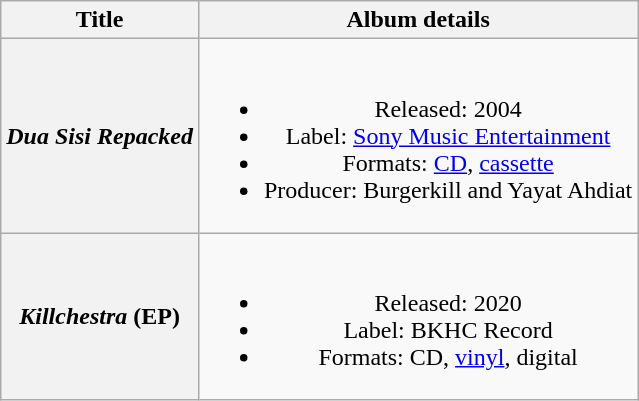<table class="wikitable plainrowheaders" style="text-align:center;">
<tr>
<th scope="col">Title</th>
<th scope="col">Album details</th>
</tr>
<tr>
<th scope="row"><em>Dua Sisi Repacked</em></th>
<td><br><ul><li>Released: 2004</li><li>Label: <a href='#'>Sony Music Entertainment</a></li><li>Formats: <a href='#'>CD</a>, <a href='#'>cassette</a></li><li>Producer: Burgerkill and Yayat Ahdiat</li></ul></td>
</tr>
<tr>
<th scope="row"><em>Killchestra</em> (EP)</th>
<td><br><ul><li>Released: 2020</li><li>Label: BKHC Record</li><li>Formats: CD, <a href='#'>vinyl</a>, digital</li></ul></td>
</tr>
</table>
